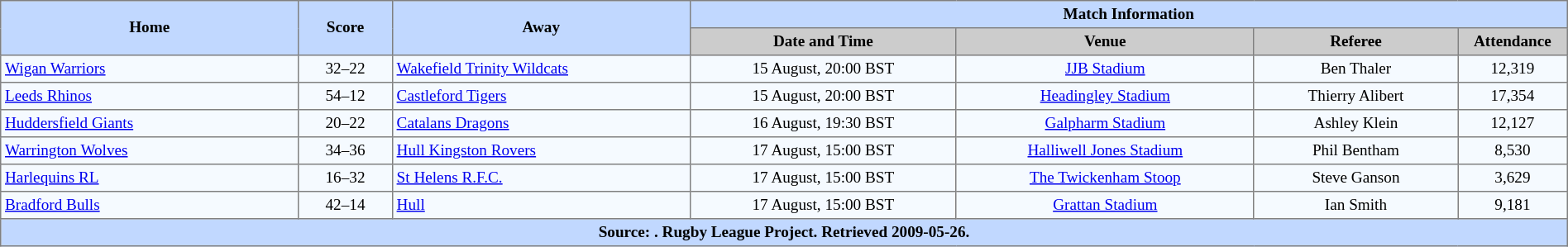<table border="1" cellpadding="3" cellspacing="0" style="border-collapse:collapse; font-size:80%; text-align:center; width:100%;">
<tr style="background:#c1d8ff;">
<th rowspan="2" style="width:19%;">Home</th>
<th rowspan="2" style="width:6%;">Score</th>
<th rowspan="2" style="width:19%;">Away</th>
<th colspan=6>Match Information</th>
</tr>
<tr style="background:#ccc;">
<th width=17%>Date and Time</th>
<th width=19%>Venue</th>
<th width=13%>Referee</th>
<th width=7%>Attendance</th>
</tr>
<tr style="background:#f5faff;">
<td align=left> <a href='#'>Wigan Warriors</a></td>
<td>32–22</td>
<td align=left> <a href='#'>Wakefield Trinity Wildcats</a></td>
<td>15 August, 20:00 BST</td>
<td><a href='#'>JJB Stadium</a></td>
<td>Ben Thaler</td>
<td>12,319</td>
</tr>
<tr style="background:#f5faff;">
<td align=left> <a href='#'>Leeds Rhinos</a></td>
<td>54–12</td>
<td align=left> <a href='#'>Castleford Tigers</a></td>
<td>15 August, 20:00 BST</td>
<td><a href='#'>Headingley Stadium</a></td>
<td>Thierry Alibert</td>
<td>17,354</td>
</tr>
<tr style="background:#f5faff;">
<td align=left> <a href='#'>Huddersfield Giants</a></td>
<td>20–22</td>
<td align=left> <a href='#'>Catalans Dragons</a></td>
<td>16 August, 19:30 BST</td>
<td><a href='#'>Galpharm Stadium</a></td>
<td>Ashley Klein</td>
<td>12,127</td>
</tr>
<tr style="background:#f5faff;">
<td align=left> <a href='#'>Warrington Wolves</a></td>
<td>34–36</td>
<td align=left> <a href='#'>Hull Kingston Rovers</a></td>
<td>17 August, 15:00 BST</td>
<td><a href='#'>Halliwell Jones Stadium</a></td>
<td>Phil Bentham</td>
<td>8,530</td>
</tr>
<tr style="background:#f5faff;">
<td align=left> <a href='#'>Harlequins RL</a></td>
<td>16–32</td>
<td align=left> <a href='#'>St Helens R.F.C.</a></td>
<td>17 August, 15:00 BST</td>
<td><a href='#'>The Twickenham Stoop</a></td>
<td>Steve Ganson</td>
<td>3,629</td>
</tr>
<tr style="background:#f5faff;">
<td align=left> <a href='#'>Bradford Bulls</a></td>
<td>42–14</td>
<td align=left> <a href='#'>Hull</a></td>
<td>17 August, 15:00 BST</td>
<td><a href='#'>Grattan Stadium</a></td>
<td>Ian Smith</td>
<td>9,181</td>
</tr>
<tr style="background:#c1d8ff;">
<th colspan=10>Source: . Rugby League Project. Retrieved 2009-05-26.</th>
</tr>
</table>
